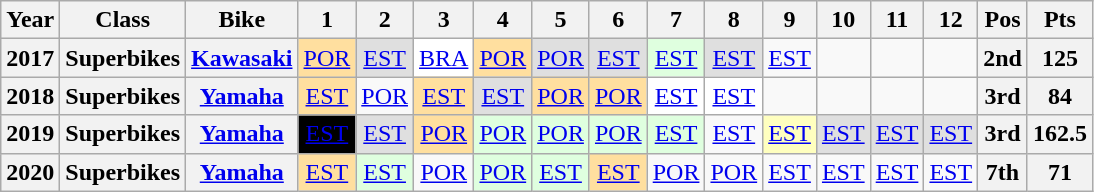<table class="wikitable" style="text-align:center">
<tr>
<th>Year</th>
<th>Class</th>
<th>Bike</th>
<th>1</th>
<th>2</th>
<th>3</th>
<th>4</th>
<th>5</th>
<th>6</th>
<th>7</th>
<th>8</th>
<th>9</th>
<th>10</th>
<th>11</th>
<th>12</th>
<th>Pos</th>
<th>Pts</th>
</tr>
<tr>
<th>2017</th>
<th>Superbikes</th>
<th><a href='#'>Kawasaki</a></th>
<td style="background:#ffdf9f;"><a href='#'>POR</a><br></td>
<td style="background:#dfdfdf;"><a href='#'>EST</a><br></td>
<td style="background:#FFFFFF;"><a href='#'>BRA</a><br></td>
<td style="background:#ffdf9f;"><a href='#'>POR</a><br></td>
<td style="background:#dfdfdf;"><a href='#'>POR</a><br></td>
<td style="background:#dfdfdf;"><a href='#'>EST</a><br></td>
<td style="background:#dfffdf;"><a href='#'>EST</a><br></td>
<td style="background:#dfdfdf;"><a href='#'>EST</a><br></td>
<td style="background:#;"><a href='#'>EST</a><br></td>
<td></td>
<td></td>
<td></td>
<th style="background:#;">2nd</th>
<th style="background:#;">125</th>
</tr>
<tr>
<th>2018</th>
<th>Superbikes</th>
<th><a href='#'>Yamaha</a></th>
<td style="background:#ffdf9f;"><a href='#'>EST</a><br></td>
<td style="background:#;"><a href='#'>POR</a><br></td>
<td style="background:#ffdf9f;"><a href='#'>EST</a><br></td>
<td style="background:#dfdfdf;"><a href='#'>EST</a><br></td>
<td style="background:#ffdf9f;"><a href='#'>POR</a><br></td>
<td style="background:#ffdf9f;"><a href='#'>POR</a><br></td>
<td style="background:#FFFFFF;"><a href='#'>EST</a><br></td>
<td style="background:#FFFFFF;"><a href='#'>EST</a><br></td>
<td></td>
<td></td>
<td></td>
<td></td>
<th style="background:#;">3rd</th>
<th style="background:#;">84</th>
</tr>
<tr>
<th>2019</th>
<th>Superbikes</th>
<th><a href='#'>Yamaha</a></th>
<td style="background:#000000; color:white;"><a href='#'><span>EST</span></a><br></td>
<td style="background:#dfdfdf;"><a href='#'>EST</a><br></td>
<td style="background:#ffdf9f;"><a href='#'>POR</a><br></td>
<td style="background:#dfffdf;"><a href='#'>POR</a><br></td>
<td style="background:#dfffdf;"><a href='#'>POR</a><br></td>
<td style="background:#dfffdf;"><a href='#'>POR</a><br></td>
<td style="background:#dfffdf;"><a href='#'>EST</a><br></td>
<td style="background:#;"><a href='#'>EST</a><br></td>
<td style="background:#FFFFBF;"><a href='#'>EST</a><br></td>
<td style="background:#dfdfdf;"><a href='#'>EST</a><br></td>
<td style="background:#dfdfdf;"><a href='#'>EST</a><br></td>
<td style="background:#dfdfdf;"><a href='#'>EST</a><br></td>
<th style="background:#;">3rd</th>
<th style="background:#;">162.5</th>
</tr>
<tr>
<th>2020</th>
<th>Superbikes</th>
<th><a href='#'>Yamaha</a></th>
<td style="background:#ffdf9f;"><a href='#'>EST</a><br></td>
<td style="background:#dfffdf;"><a href='#'>EST</a><br></td>
<td style="background:#;"><a href='#'>POR</a><br></td>
<td style="background:#dfffdf;"><a href='#'>POR</a><br></td>
<td style="background:#dfffdf;"><a href='#'>EST</a><br></td>
<td style="background:#ffdf9f;"><a href='#'>EST</a><br></td>
<td style="background:#;"><a href='#'>POR</a><br></td>
<td style="background:#;"><a href='#'>POR</a><br></td>
<td style="background:#;"><a href='#'>EST</a><br></td>
<td style="background:#;"><a href='#'>EST</a><br></td>
<td style="background:#;"><a href='#'>EST</a><br></td>
<td style="background:#;"><a href='#'>EST</a><br></td>
<th style="background:#;">7th</th>
<th style="background:#;">71</th>
</tr>
</table>
